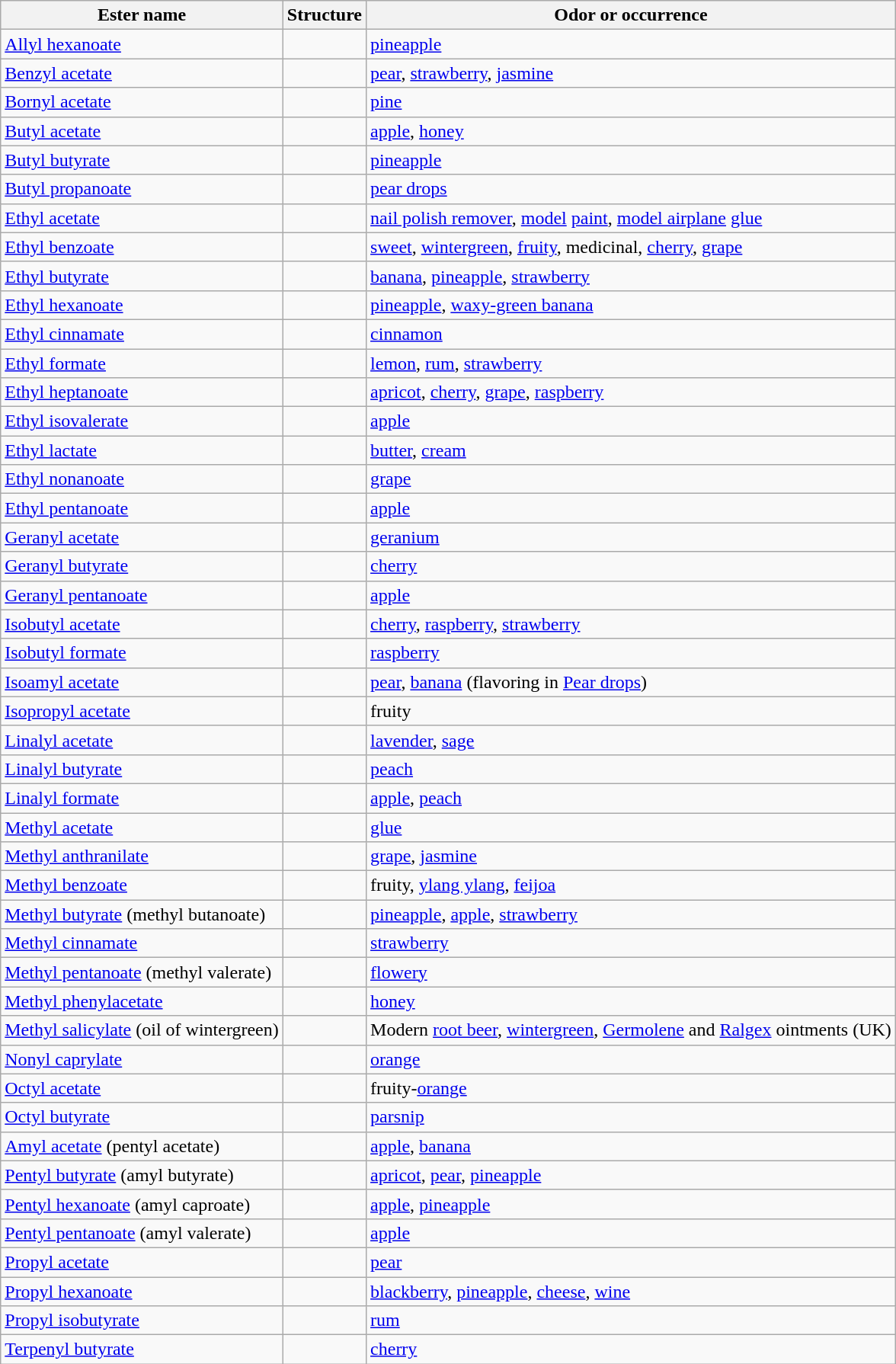<table class="wikitable skin-invert-image">
<tr>
<th valign="top" align="left">Ester name</th>
<th valign="top" align="left">Structure</th>
<th valign="top" align="left">Odor or occurrence</th>
</tr>
<tr>
<td><a href='#'>Allyl hexanoate</a></td>
<td></td>
<td><a href='#'>pineapple</a></td>
</tr>
<tr>
<td><a href='#'>Benzyl acetate</a></td>
<td></td>
<td><a href='#'>pear</a>, <a href='#'>strawberry</a>, <a href='#'>jasmine</a></td>
</tr>
<tr>
<td><a href='#'>Bornyl acetate</a></td>
<td></td>
<td><a href='#'>pine</a></td>
</tr>
<tr>
<td><a href='#'>Butyl acetate</a></td>
<td></td>
<td><a href='#'>apple</a>, <a href='#'>honey</a></td>
</tr>
<tr>
<td><a href='#'>Butyl butyrate</a></td>
<td></td>
<td><a href='#'>pineapple</a></td>
</tr>
<tr>
<td><a href='#'>Butyl propanoate</a></td>
<td></td>
<td><a href='#'>pear drops</a></td>
</tr>
<tr>
<td><a href='#'>Ethyl acetate</a></td>
<td></td>
<td><a href='#'>nail polish remover</a>, <a href='#'>model</a> <a href='#'>paint</a>, <a href='#'>model airplane</a> <a href='#'>glue</a></td>
</tr>
<tr>
<td><a href='#'>Ethyl benzoate</a></td>
<td></td>
<td><a href='#'>sweet</a>, <a href='#'>wintergreen</a>, <a href='#'>fruity</a>, medicinal, <a href='#'>cherry</a>, <a href='#'>grape</a></td>
</tr>
<tr>
<td><a href='#'>Ethyl butyrate</a></td>
<td></td>
<td><a href='#'>banana</a>, <a href='#'>pineapple</a>, <a href='#'>strawberry</a></td>
</tr>
<tr>
<td><a href='#'>Ethyl hexanoate</a></td>
<td></td>
<td><a href='#'>pineapple</a>, <a href='#'>waxy-green banana</a></td>
</tr>
<tr>
<td><a href='#'>Ethyl cinnamate</a></td>
<td></td>
<td><a href='#'>cinnamon</a></td>
</tr>
<tr>
<td><a href='#'>Ethyl formate</a></td>
<td></td>
<td><a href='#'>lemon</a>, <a href='#'>rum</a>, <a href='#'>strawberry</a></td>
</tr>
<tr>
<td><a href='#'>Ethyl heptanoate</a></td>
<td></td>
<td><a href='#'>apricot</a>, <a href='#'>cherry</a>, <a href='#'>grape</a>, <a href='#'>raspberry</a></td>
</tr>
<tr>
<td><a href='#'>Ethyl isovalerate</a></td>
<td></td>
<td><a href='#'>apple</a></td>
</tr>
<tr>
<td><a href='#'>Ethyl lactate</a></td>
<td></td>
<td><a href='#'>butter</a>, <a href='#'>cream</a></td>
</tr>
<tr>
<td><a href='#'>Ethyl nonanoate</a></td>
<td></td>
<td><a href='#'>grape</a></td>
</tr>
<tr>
<td><a href='#'>Ethyl pentanoate</a></td>
<td></td>
<td><a href='#'>apple</a></td>
</tr>
<tr>
<td><a href='#'>Geranyl acetate</a></td>
<td></td>
<td><a href='#'>geranium</a></td>
</tr>
<tr>
<td><a href='#'>Geranyl butyrate</a></td>
<td></td>
<td><a href='#'>cherry</a></td>
</tr>
<tr>
<td><a href='#'>Geranyl pentanoate</a></td>
<td></td>
<td><a href='#'>apple</a></td>
</tr>
<tr>
<td><a href='#'>Isobutyl acetate</a></td>
<td></td>
<td><a href='#'>cherry</a>, <a href='#'>raspberry</a>, <a href='#'>strawberry</a></td>
</tr>
<tr>
<td><a href='#'>Isobutyl formate</a></td>
<td></td>
<td><a href='#'>raspberry</a></td>
</tr>
<tr>
<td><a href='#'>Isoamyl acetate</a></td>
<td></td>
<td><a href='#'>pear</a>, <a href='#'>banana</a> (flavoring in <a href='#'>Pear drops</a>)</td>
</tr>
<tr>
<td><a href='#'>Isopropyl acetate</a></td>
<td></td>
<td>fruity</td>
</tr>
<tr>
<td><a href='#'>Linalyl acetate</a></td>
<td></td>
<td><a href='#'>lavender</a>, <a href='#'>sage</a></td>
</tr>
<tr>
<td><a href='#'>Linalyl butyrate</a></td>
<td></td>
<td><a href='#'>peach</a></td>
</tr>
<tr>
<td><a href='#'>Linalyl formate</a></td>
<td></td>
<td><a href='#'>apple</a>, <a href='#'>peach</a></td>
</tr>
<tr>
<td><a href='#'>Methyl acetate</a></td>
<td></td>
<td><a href='#'>glue</a></td>
</tr>
<tr>
<td><a href='#'>Methyl anthranilate</a></td>
<td></td>
<td><a href='#'>grape</a>, <a href='#'>jasmine</a></td>
</tr>
<tr>
<td><a href='#'>Methyl benzoate</a></td>
<td></td>
<td>fruity, <a href='#'>ylang ylang</a>, <a href='#'>feijoa</a></td>
</tr>
<tr>
<td><a href='#'>Methyl butyrate</a> (methyl butanoate)</td>
<td></td>
<td><a href='#'>pineapple</a>, <a href='#'>apple</a>, <a href='#'>strawberry</a></td>
</tr>
<tr>
<td><a href='#'>Methyl cinnamate</a></td>
<td></td>
<td><a href='#'>strawberry</a></td>
</tr>
<tr>
<td><a href='#'>Methyl pentanoate</a> (methyl valerate)</td>
<td></td>
<td><a href='#'>flowery</a></td>
</tr>
<tr>
<td><a href='#'>Methyl phenylacetate</a></td>
<td></td>
<td><a href='#'>honey</a></td>
</tr>
<tr>
<td><a href='#'>Methyl salicylate</a> (oil of wintergreen)</td>
<td></td>
<td>Modern <a href='#'>root beer</a>, <a href='#'>wintergreen</a>, <a href='#'>Germolene</a> and <a href='#'>Ralgex</a> ointments (UK)</td>
</tr>
<tr>
<td><a href='#'>Nonyl caprylate</a></td>
<td></td>
<td><a href='#'>orange</a></td>
</tr>
<tr>
<td><a href='#'>Octyl acetate</a></td>
<td></td>
<td>fruity-<a href='#'>orange</a></td>
</tr>
<tr>
<td><a href='#'>Octyl butyrate</a></td>
<td></td>
<td><a href='#'>parsnip</a></td>
</tr>
<tr>
<td><a href='#'>Amyl acetate</a> (pentyl acetate)</td>
<td></td>
<td><a href='#'>apple</a>, <a href='#'>banana</a></td>
</tr>
<tr>
<td><a href='#'>Pentyl butyrate</a> (amyl butyrate)</td>
<td></td>
<td><a href='#'>apricot</a>, <a href='#'>pear</a>, <a href='#'>pineapple</a></td>
</tr>
<tr>
<td><a href='#'>Pentyl hexanoate</a> (amyl caproate)</td>
<td></td>
<td><a href='#'>apple</a>, <a href='#'>pineapple</a></td>
</tr>
<tr>
<td><a href='#'>Pentyl pentanoate</a> (amyl valerate)</td>
<td></td>
<td><a href='#'>apple</a></td>
</tr>
<tr>
<td><a href='#'>Propyl acetate</a></td>
<td></td>
<td><a href='#'>pear</a></td>
</tr>
<tr>
<td><a href='#'>Propyl hexanoate</a></td>
<td></td>
<td><a href='#'>blackberry</a>, <a href='#'>pineapple</a>, <a href='#'>cheese</a>, <a href='#'>wine</a></td>
</tr>
<tr>
<td><a href='#'>Propyl isobutyrate</a></td>
<td></td>
<td><a href='#'>rum</a></td>
</tr>
<tr>
<td><a href='#'>Terpenyl butyrate</a></td>
<td></td>
<td><a href='#'>cherry</a></td>
</tr>
</table>
